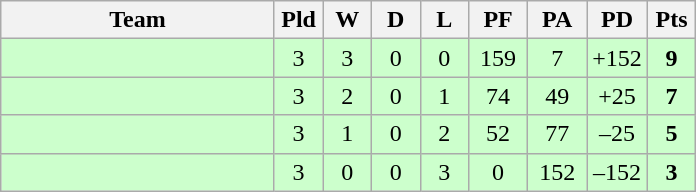<table class="wikitable" style="text-align:center;">
<tr>
<th width=175>Team</th>
<th width=25 abbr="Played">Pld</th>
<th width=25 abbr="Won">W</th>
<th width=25 abbr="Drawn">D</th>
<th width=25 abbr="Lost">L</th>
<th width=32 abbr="Points for">PF</th>
<th width=32 abbr="Points against">PA</th>
<th width=32 abbr="Points difference">PD</th>
<th width=25 abbr="Points">Pts</th>
</tr>
<tr bgcolor=ccffcc>
<td align=left></td>
<td>3</td>
<td>3</td>
<td>0</td>
<td>0</td>
<td>159</td>
<td>7</td>
<td>+152</td>
<td><strong>9</strong></td>
</tr>
<tr bgcolor=ccffcc>
<td align=left></td>
<td>3</td>
<td>2</td>
<td>0</td>
<td>1</td>
<td>74</td>
<td>49</td>
<td>+25</td>
<td><strong>7</strong></td>
</tr>
<tr bgcolor=ccffcc>
<td align=left></td>
<td>3</td>
<td>1</td>
<td>0</td>
<td>2</td>
<td>52</td>
<td>77</td>
<td>–25</td>
<td><strong>5</strong></td>
</tr>
<tr bgcolor=ccffcc>
<td align=left></td>
<td>3</td>
<td>0</td>
<td>0</td>
<td>3</td>
<td>0</td>
<td>152</td>
<td>–152</td>
<td><strong>3</strong></td>
</tr>
</table>
